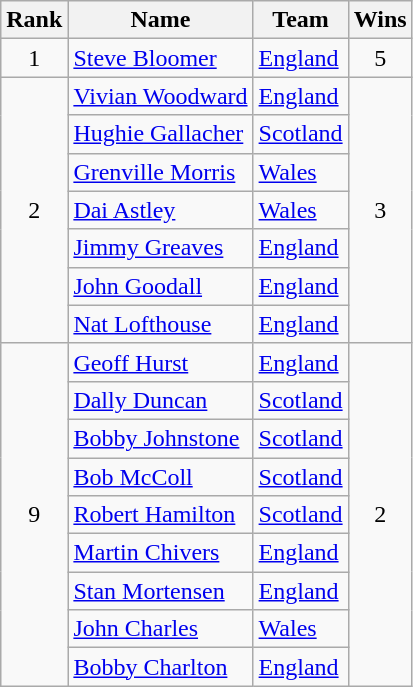<table class="wikitable" style="text-align: center;">
<tr>
<th>Rank</th>
<th>Name</th>
<th>Team</th>
<th>Wins</th>
</tr>
<tr>
<td>1</td>
<td align="left"> <a href='#'>Steve Bloomer</a></td>
<td align="left"><a href='#'>England</a></td>
<td>5</td>
</tr>
<tr>
<td rowspan="7">2</td>
<td align="left"> <a href='#'>Vivian Woodward</a></td>
<td align="left"><a href='#'>England</a></td>
<td rowspan="7">3</td>
</tr>
<tr>
<td align="left"> <a href='#'>Hughie Gallacher</a></td>
<td align="left"><a href='#'>Scotland</a></td>
</tr>
<tr>
<td align="left"> <a href='#'>Grenville Morris</a></td>
<td align="left"><a href='#'>Wales</a></td>
</tr>
<tr>
<td align="left"> <a href='#'>Dai Astley</a></td>
<td align="left"><a href='#'>Wales</a></td>
</tr>
<tr>
<td align="left"> <a href='#'>Jimmy Greaves</a></td>
<td align="left"><a href='#'>England</a></td>
</tr>
<tr>
<td align="left"> <a href='#'>John Goodall</a></td>
<td align="left"><a href='#'>England</a></td>
</tr>
<tr>
<td align="left"> <a href='#'>Nat Lofthouse</a></td>
<td align="left"><a href='#'>England</a></td>
</tr>
<tr>
<td rowspan="9">9</td>
<td align="left"> <a href='#'>Geoff Hurst</a></td>
<td align="left"><a href='#'>England</a></td>
<td rowspan="9">2</td>
</tr>
<tr>
<td align="left"> <a href='#'>Dally Duncan</a></td>
<td align="left"><a href='#'>Scotland</a></td>
</tr>
<tr>
<td align="left"> <a href='#'>Bobby Johnstone</a></td>
<td align="left"><a href='#'>Scotland</a></td>
</tr>
<tr>
<td align="left"> <a href='#'>Bob McColl</a></td>
<td align="left"><a href='#'>Scotland</a></td>
</tr>
<tr>
<td align="left"> <a href='#'>Robert Hamilton</a></td>
<td align="left"><a href='#'>Scotland</a></td>
</tr>
<tr>
<td align="left"> <a href='#'>Martin Chivers</a></td>
<td align="left"><a href='#'>England</a></td>
</tr>
<tr>
<td align="left"> <a href='#'>Stan Mortensen</a></td>
<td align="left"><a href='#'>England</a></td>
</tr>
<tr>
<td align="left"> <a href='#'>John Charles</a></td>
<td align="left"><a href='#'>Wales</a></td>
</tr>
<tr>
<td align="left"> <a href='#'>Bobby Charlton</a></td>
<td align="left"><a href='#'>England</a></td>
</tr>
</table>
